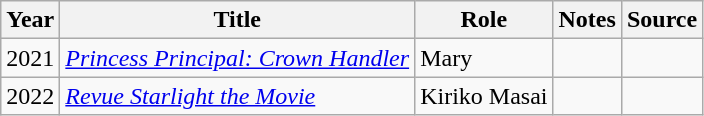<table class="wikitable sortable plainrowheaders">
<tr>
<th>Year</th>
<th>Title</th>
<th>Role</th>
<th class="unsortable">Notes</th>
<th class="unsortable">Source</th>
</tr>
<tr>
<td>2021</td>
<td><em><a href='#'>Princess Principal: Crown Handler</a></em></td>
<td>Mary</td>
<td></td>
<td></td>
</tr>
<tr>
<td>2022</td>
<td><em><a href='#'>Revue Starlight the Movie</a></em></td>
<td>Kiriko Masai</td>
<td></td>
<td></td>
</tr>
</table>
